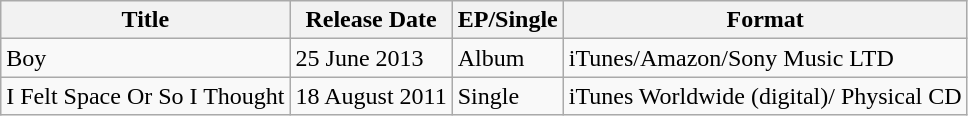<table class="wikitable">
<tr>
<th>Title</th>
<th>Release Date</th>
<th>EP/Single</th>
<th>Format</th>
</tr>
<tr>
<td>Boy</td>
<td>25 June 2013</td>
<td>Album</td>
<td>iTunes/Amazon/Sony Music LTD</td>
</tr>
<tr>
<td>I Felt Space Or So I Thought</td>
<td>18 August 2011</td>
<td>Single</td>
<td>iTunes Worldwide (digital)/ Physical CD</td>
</tr>
</table>
